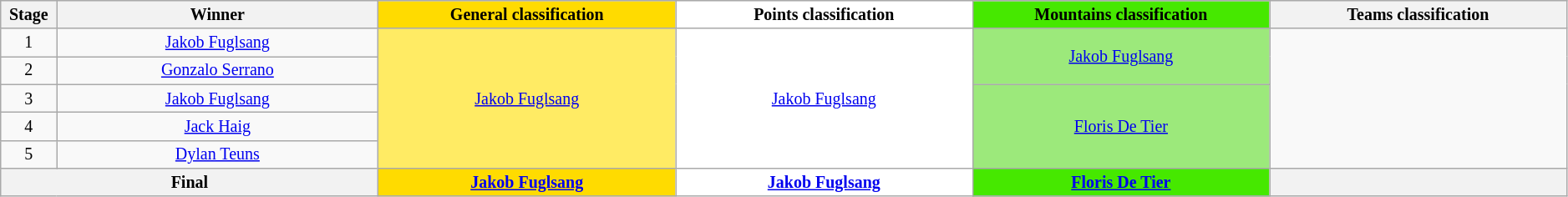<table class="wikitable" style="text-align: center; font-size:smaller;">
<tr style="background:#efefef;">
<th style="width:1%;">Stage</th>
<th style="width:13%;">Winner</th>
<th style="background:#FFDB00;" width="12%">General classification<br></th>
<th style="background:white;" width="12%">Points classification<br></th>
<th style="background:#46E800;" width="12%">Mountains classification<br></th>
<th style="background:offwhite;" width="12%">Teams classification</th>
</tr>
<tr>
<td>1</td>
<td><a href='#'>Jakob Fuglsang</a></td>
<td style="background:#FFEB64;" rowspan="5"><a href='#'>Jakob Fuglsang</a></td>
<td style="background:white;" rowspan="5"><a href='#'>Jakob Fuglsang</a></td>
<td style="background:#9CE97B;" rowspan="2"><a href='#'>Jakob Fuglsang</a></td>
<td rowspan="5"></td>
</tr>
<tr>
<td>2</td>
<td><a href='#'>Gonzalo Serrano</a></td>
</tr>
<tr>
<td>3</td>
<td><a href='#'>Jakob Fuglsang</a></td>
<td style="background:#9CE97B;" rowspan="3"><a href='#'>Floris De Tier</a></td>
</tr>
<tr>
<td>4</td>
<td><a href='#'>Jack Haig</a></td>
</tr>
<tr>
<td>5</td>
<td><a href='#'>Dylan Teuns</a></td>
</tr>
<tr>
<th colspan=2><strong>Final</strong></th>
<th style="background:#FFDB00;"><a href='#'>Jakob Fuglsang</a></th>
<th style="background:white;"><a href='#'>Jakob Fuglsang</a></th>
<th style="background:#46E800;"><a href='#'>Floris De Tier</a></th>
<th style="background:offwhite;"></th>
</tr>
</table>
